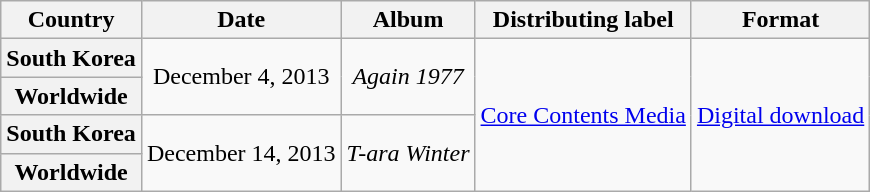<table class="wikitable plainrowheaders" style="text-align:center">
<tr>
<th>Country</th>
<th>Date</th>
<th>Album</th>
<th>Distributing label</th>
<th>Format</th>
</tr>
<tr>
<th scope="row">South Korea</th>
<td rowspan="2">December 4, 2013</td>
<td rowspan="2"><em>Again 1977</em></td>
<td rowspan="4"><a href='#'>Core Contents Media</a></td>
<td rowspan="4"><a href='#'>Digital download</a></td>
</tr>
<tr>
<th scope="row">Worldwide</th>
</tr>
<tr>
<th scope="row">South Korea</th>
<td rowspan="2">December 14, 2013</td>
<td rowspan="2"><em>T-ara Winter</em></td>
</tr>
<tr>
<th scope="row">Worldwide</th>
</tr>
</table>
